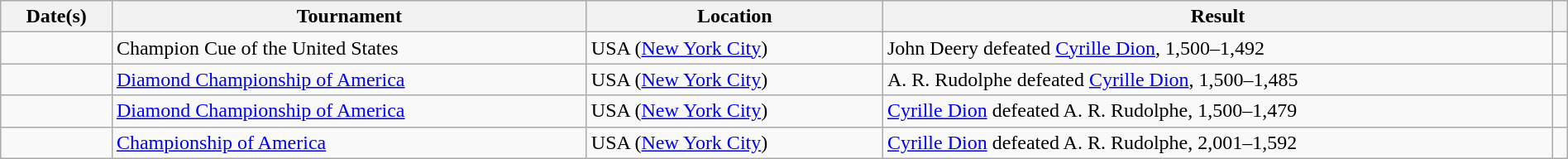<table class="sortable wikitable" width="100%" cellpadding="5" style="margin: 1em auto 1em auto">
<tr>
<th scope="col">Date(s)</th>
<th wscope="col">Tournament</th>
<th scope="col">Location</th>
<th scope="col" class="unsortable">Result</th>
<th scope="col" class="unsortable"></th>
</tr>
<tr>
<td></td>
<td>Champion Cue of the United States</td>
<td>USA (<a href='#'>New York City</a>)</td>
<td>John Deery defeated <a href='#'>Cyrille Dion</a>, 1,500–1,492</td>
<td align="center"></td>
</tr>
<tr>
<td></td>
<td><a href='#'>Diamond Championship of America</a></td>
<td>USA (<a href='#'>New York City</a>)</td>
<td>A. R. Rudolphe defeated <a href='#'>Cyrille Dion</a>, 1,500–1,485</td>
<td align="center"></td>
</tr>
<tr>
<td></td>
<td><a href='#'>Diamond Championship of America</a></td>
<td>USA (<a href='#'>New York City</a>)</td>
<td><a href='#'>Cyrille Dion</a> defeated A. R. Rudolphe, 1,500–1,479</td>
<td align="center"></td>
</tr>
<tr>
<td></td>
<td><a href='#'>Championship of America</a></td>
<td>USA (<a href='#'>New York City</a>)</td>
<td><a href='#'>Cyrille Dion</a> defeated A. R. Rudolphe, 2,001–1,592</td>
<td align="center"></td>
</tr>
</table>
